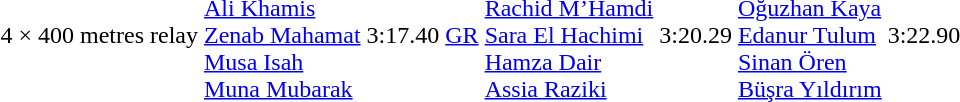<table>
<tr>
<td>4 × 400 metres relay</td>
<td><br><a href='#'>Ali Khamis</a><br><a href='#'>Zenab Mahamat</a><br><a href='#'>Musa Isah</a><br><a href='#'>Muna Mubarak</a></td>
<td>3:17.40 <a href='#'>GR</a></td>
<td><br><a href='#'>Rachid M’Hamdi</a><br><a href='#'>Sara El Hachimi</a><br><a href='#'>Hamza Dair</a><br><a href='#'>Assia Raziki</a></td>
<td>3:20.29 </td>
<td><br><a href='#'>Oğuzhan Kaya</a><br><a href='#'>Edanur Tulum</a><br><a href='#'>Sinan Ören</a><br><a href='#'>Büşra Yıldırım</a></td>
<td>3:22.90</td>
</tr>
</table>
